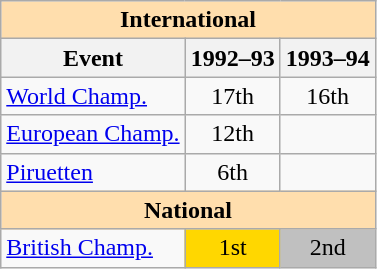<table class="wikitable" style="text-align:center">
<tr>
<th style="background-color: #ffdead; " colspan=3 align=center>International</th>
</tr>
<tr>
<th>Event</th>
<th>1992–93</th>
<th>1993–94</th>
</tr>
<tr>
<td align=left><a href='#'>World Champ.</a></td>
<td>17th</td>
<td>16th</td>
</tr>
<tr>
<td align=left><a href='#'>European Champ.</a></td>
<td>12th</td>
<td></td>
</tr>
<tr>
<td align=left><a href='#'>Piruetten</a></td>
<td>6th</td>
<td></td>
</tr>
<tr>
<th style="background-color: #ffdead; " colspan=3 align=center>National</th>
</tr>
<tr>
<td align=left><a href='#'>British Champ.</a></td>
<td bgcolor=gold>1st</td>
<td bgcolor=silver>2nd</td>
</tr>
</table>
